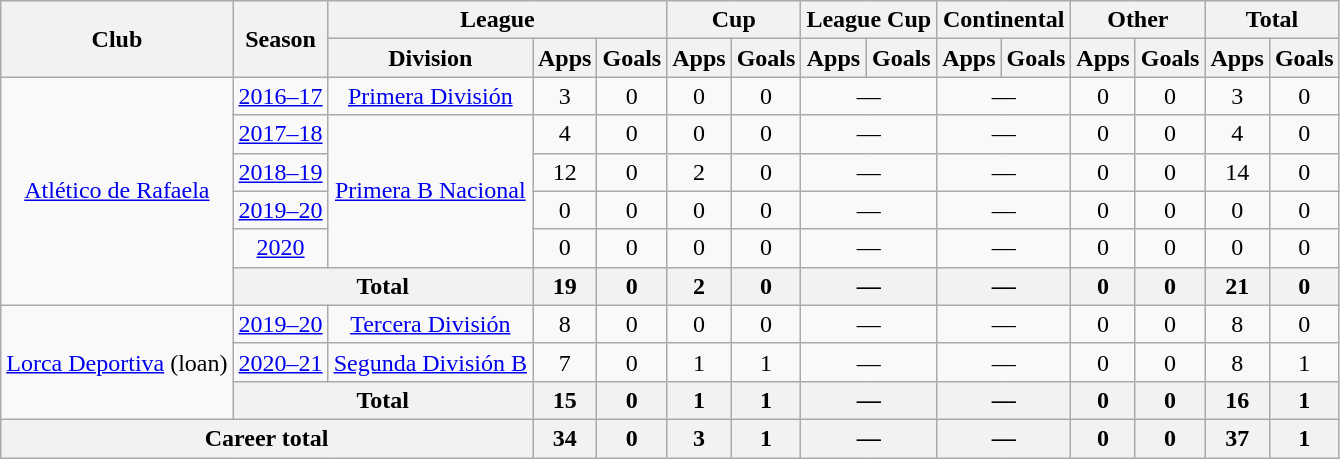<table class="wikitable" style="text-align:center">
<tr>
<th rowspan="2">Club</th>
<th rowspan="2">Season</th>
<th colspan="3">League</th>
<th colspan="2">Cup</th>
<th colspan="2">League Cup</th>
<th colspan="2">Continental</th>
<th colspan="2">Other</th>
<th colspan="2">Total</th>
</tr>
<tr>
<th>Division</th>
<th>Apps</th>
<th>Goals</th>
<th>Apps</th>
<th>Goals</th>
<th>Apps</th>
<th>Goals</th>
<th>Apps</th>
<th>Goals</th>
<th>Apps</th>
<th>Goals</th>
<th>Apps</th>
<th>Goals</th>
</tr>
<tr>
<td rowspan="6"><a href='#'>Atlético de Rafaela</a></td>
<td><a href='#'>2016–17</a></td>
<td rowspan="1"><a href='#'>Primera División</a></td>
<td>3</td>
<td>0</td>
<td>0</td>
<td>0</td>
<td colspan="2">—</td>
<td colspan="2">—</td>
<td>0</td>
<td>0</td>
<td>3</td>
<td>0</td>
</tr>
<tr>
<td><a href='#'>2017–18</a></td>
<td rowspan="4"><a href='#'>Primera B Nacional</a></td>
<td>4</td>
<td>0</td>
<td>0</td>
<td>0</td>
<td colspan="2">—</td>
<td colspan="2">—</td>
<td>0</td>
<td>0</td>
<td>4</td>
<td>0</td>
</tr>
<tr>
<td><a href='#'>2018–19</a></td>
<td>12</td>
<td>0</td>
<td>2</td>
<td>0</td>
<td colspan="2">—</td>
<td colspan="2">—</td>
<td>0</td>
<td>0</td>
<td>14</td>
<td>0</td>
</tr>
<tr>
<td><a href='#'>2019–20</a></td>
<td>0</td>
<td>0</td>
<td>0</td>
<td>0</td>
<td colspan="2">—</td>
<td colspan="2">—</td>
<td>0</td>
<td>0</td>
<td>0</td>
<td>0</td>
</tr>
<tr>
<td><a href='#'>2020</a></td>
<td>0</td>
<td>0</td>
<td>0</td>
<td>0</td>
<td colspan="2">—</td>
<td colspan="2">—</td>
<td>0</td>
<td>0</td>
<td>0</td>
<td>0</td>
</tr>
<tr>
<th colspan="2">Total</th>
<th>19</th>
<th>0</th>
<th>2</th>
<th>0</th>
<th colspan="2">—</th>
<th colspan="2">—</th>
<th>0</th>
<th>0</th>
<th>21</th>
<th>0</th>
</tr>
<tr>
<td rowspan="3"><a href='#'>Lorca Deportiva</a> (loan)</td>
<td><a href='#'>2019–20</a></td>
<td rowspan="1"><a href='#'>Tercera División</a></td>
<td>8</td>
<td>0</td>
<td>0</td>
<td>0</td>
<td colspan="2">—</td>
<td colspan="2">—</td>
<td>0</td>
<td>0</td>
<td>8</td>
<td>0</td>
</tr>
<tr>
<td><a href='#'>2020–21</a></td>
<td rowspan="1"><a href='#'>Segunda División B</a></td>
<td>7</td>
<td>0</td>
<td>1</td>
<td>1</td>
<td colspan="2">—</td>
<td colspan="2">—</td>
<td>0</td>
<td>0</td>
<td>8</td>
<td>1</td>
</tr>
<tr>
<th colspan="2">Total</th>
<th>15</th>
<th>0</th>
<th>1</th>
<th>1</th>
<th colspan="2">—</th>
<th colspan="2">—</th>
<th>0</th>
<th>0</th>
<th>16</th>
<th>1</th>
</tr>
<tr>
<th colspan="3">Career total</th>
<th>34</th>
<th>0</th>
<th>3</th>
<th>1</th>
<th colspan="2">—</th>
<th colspan="2">—</th>
<th>0</th>
<th>0</th>
<th>37</th>
<th>1</th>
</tr>
</table>
